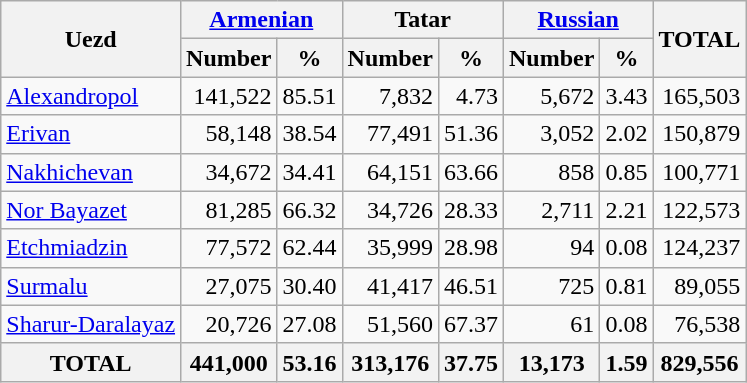<table class="wikitable sortable">
<tr>
<th rowspan="2">Uezd</th>
<th colspan="2"><a href='#'>Armenian</a></th>
<th colspan="2">Tatar</th>
<th colspan="2"><a href='#'>Russian</a></th>
<th rowspan="2">TOTAL</th>
</tr>
<tr>
<th>Number</th>
<th>%</th>
<th>Number</th>
<th>%</th>
<th>Number</th>
<th>%</th>
</tr>
<tr>
<td><a href='#'>Alexandropol</a></td>
<td align="right">141,522</td>
<td align="right">85.51</td>
<td align="right">7,832</td>
<td align="right">4.73</td>
<td align="right">5,672</td>
<td align="right">3.43</td>
<td align="right">165,503</td>
</tr>
<tr>
<td><a href='#'>Erivan</a></td>
<td align="right">58,148</td>
<td align="right">38.54</td>
<td align="right">77,491</td>
<td align="right">51.36</td>
<td align="right">3,052</td>
<td align="right">2.02</td>
<td align="right">150,879</td>
</tr>
<tr>
<td><a href='#'>Nakhichevan</a></td>
<td align="right">34,672</td>
<td align="right">34.41</td>
<td align="right">64,151</td>
<td align="right">63.66</td>
<td align="right">858</td>
<td align="right">0.85</td>
<td align="right">100,771</td>
</tr>
<tr>
<td><a href='#'>Nor Bayazet</a></td>
<td align="right">81,285</td>
<td align="right">66.32</td>
<td align="right">34,726</td>
<td align="right">28.33</td>
<td align="right">2,711</td>
<td align="right">2.21</td>
<td align="right">122,573</td>
</tr>
<tr>
<td><a href='#'>Etchmiadzin</a></td>
<td align="right">77,572</td>
<td align="right">62.44</td>
<td align="right">35,999</td>
<td align="right">28.98</td>
<td align="right">94</td>
<td align="right">0.08</td>
<td align="right">124,237</td>
</tr>
<tr>
<td><a href='#'>Surmalu</a></td>
<td align="right">27,075</td>
<td align="right">30.40</td>
<td align="right">41,417</td>
<td align="right">46.51</td>
<td align="right">725</td>
<td align="right">0.81</td>
<td align="right">89,055</td>
</tr>
<tr>
<td><a href='#'>Sharur-Daralayaz</a></td>
<td align="right">20,726</td>
<td align="right">27.08</td>
<td align="right">51,560</td>
<td align="right">67.37</td>
<td align="right">61</td>
<td align="right">0.08</td>
<td align="right">76,538</td>
</tr>
<tr>
<th>TOTAL</th>
<th>441,000</th>
<th>53.16</th>
<th>313,176</th>
<th>37.75</th>
<th>13,173</th>
<th>1.59</th>
<th>829,556</th>
</tr>
</table>
